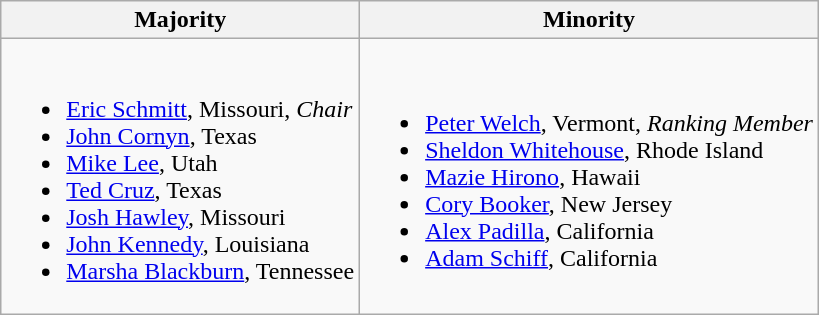<table class=wikitable>
<tr>
<th>Majority</th>
<th>Minority</th>
</tr>
<tr>
<td><br><ul><li><a href='#'>Eric Schmitt</a>, Missouri, <em>Chair</em></li><li><a href='#'>John Cornyn</a>, Texas</li><li><a href='#'>Mike Lee</a>, Utah</li><li><a href='#'>Ted Cruz</a>, Texas</li><li><a href='#'>Josh Hawley</a>, Missouri</li><li><a href='#'>John Kennedy</a>, Louisiana</li><li><a href='#'>Marsha Blackburn</a>, Tennessee</li></ul></td>
<td><br><ul><li><a href='#'>Peter Welch</a>, Vermont, <em>Ranking Member</em></li><li><a href='#'>Sheldon Whitehouse</a>, Rhode Island</li><li><a href='#'>Mazie Hirono</a>, Hawaii</li><li><a href='#'>Cory Booker</a>, New Jersey</li><li><a href='#'>Alex Padilla</a>, California</li><li><a href='#'>Adam Schiff</a>, California</li></ul></td>
</tr>
</table>
